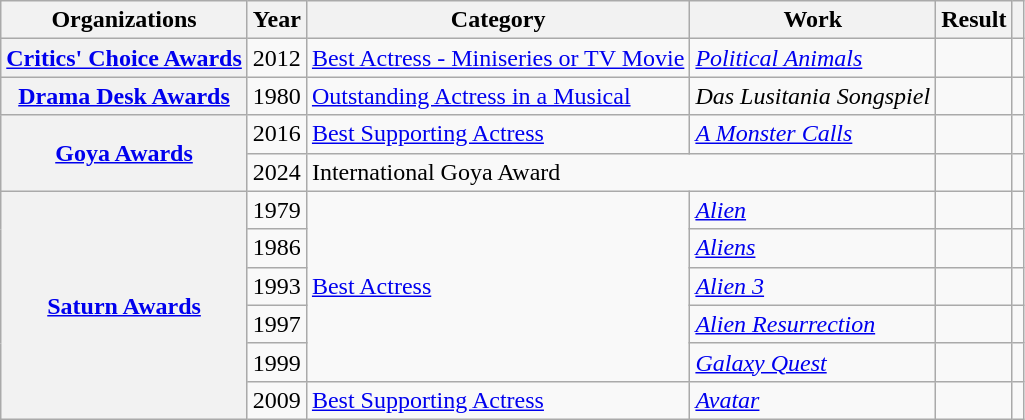<table class= "wikitable plainrowheaders sortable">
<tr>
<th>Organizations</th>
<th scope="col">Year</th>
<th scope="col">Category</th>
<th scope="col">Work</th>
<th scope="col">Result</th>
<th scope="col" class="unsortable"></th>
</tr>
<tr>
<th scope="row" rowspan="1"><a href='#'>Critics' Choice Awards</a></th>
<td style="text-align:center;">2012</td>
<td><a href='#'>Best Actress - Miniseries or TV Movie</a></td>
<td><em><a href='#'>Political Animals</a></em></td>
<td></td>
<td></td>
</tr>
<tr>
<th scope="row" rowspan="1"><a href='#'>Drama Desk Awards</a></th>
<td style="text-align:center;">1980</td>
<td><a href='#'>Outstanding Actress in a Musical</a></td>
<td><em>Das Lusitania Songspiel</em></td>
<td></td>
<td></td>
</tr>
<tr>
<th scope="row" rowspan="2"><a href='#'>Goya Awards</a></th>
<td style="text-align:center;">2016</td>
<td><a href='#'>Best Supporting Actress</a></td>
<td><em><a href='#'>A Monster Calls</a></em></td>
<td></td>
<td></td>
</tr>
<tr>
<td style="text-align:center;">2024</td>
<td colspan=2>International Goya Award</td>
<td></td>
<td></td>
</tr>
<tr>
<th scope="row" rowspan="6"><a href='#'>Saturn Awards</a></th>
<td style="text-align:center;">1979</td>
<td rowspan=5><a href='#'>Best Actress</a></td>
<td><em><a href='#'>Alien</a></em></td>
<td></td>
<td></td>
</tr>
<tr>
<td style="text-align:center;">1986</td>
<td><em><a href='#'>Aliens</a></em></td>
<td></td>
<td></td>
</tr>
<tr>
<td style="text-align:center;">1993</td>
<td><em><a href='#'>Alien 3</a></em></td>
<td></td>
<td></td>
</tr>
<tr>
<td style="text-align:center;">1997</td>
<td><em><a href='#'>Alien Resurrection</a></em></td>
<td></td>
<td></td>
</tr>
<tr>
<td style="text-align:center;">1999</td>
<td><em><a href='#'>Galaxy Quest</a></em></td>
<td></td>
<td></td>
</tr>
<tr>
<td style="text-align:center;">2009</td>
<td><a href='#'>Best Supporting Actress</a></td>
<td><em><a href='#'>Avatar</a></em></td>
<td></td>
<td></td>
</tr>
</table>
